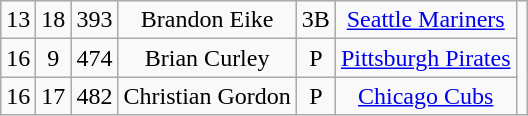<table class="wikitable">
<tr align="center">
<td>13</td>
<td>18</td>
<td>393</td>
<td>Brandon Eike</td>
<td>3B</td>
<td><a href='#'>Seattle Mariners</a></td>
<td rowspan="3"></td>
</tr>
<tr align="center">
<td>16</td>
<td>9</td>
<td>474</td>
<td>Brian Curley</td>
<td>P</td>
<td><a href='#'>Pittsburgh Pirates</a></td>
</tr>
<tr align="center">
<td>16</td>
<td>17</td>
<td>482</td>
<td>Christian Gordon</td>
<td>P</td>
<td><a href='#'>Chicago Cubs</a></td>
</tr>
</table>
